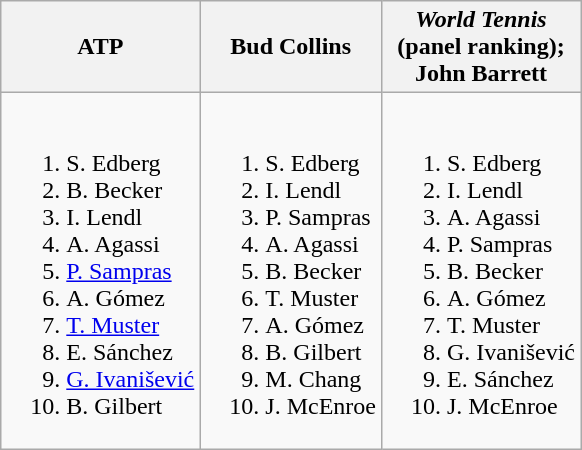<table class="wikitable">
<tr>
<th>ATP</th>
<th>Bud Collins</th>
<th><em>World Tennis<br></em>(panel ranking);<em><br></em>John Barrett<em></em></th>
</tr>
<tr style="vertical-align: top;">
<td style="white-space: nowrap;"><br><ol><li> S. Edberg</li><li> B. Becker</li><li> I. Lendl</li><li> A. Agassi</li><li> <a href='#'>P. Sampras</a></li><li> A. Gómez</li><li> <a href='#'>T. Muster</a></li><li> E. Sánchez</li><li> <a href='#'>G. Ivanišević</a></li><li> B. Gilbert</li></ol></td>
<td style="white-space: nowrap;"><br><ol><li> S. Edberg</li><li> I. Lendl</li><li> P. Sampras</li><li> A. Agassi</li><li> B. Becker</li><li> T. Muster</li><li> A. Gómez</li><li> B. Gilbert</li><li> M. Chang</li><li> J. McEnroe</li></ol></td>
<td style="white-space: nowrap;"><br><ol><li> S. Edberg</li><li> I. Lendl</li><li> A. Agassi</li><li> P. Sampras</li><li> B. Becker</li><li> A. Gómez</li><li> T. Muster</li><li> G. Ivanišević</li><li> E. Sánchez</li><li> J. McEnroe</li></ol></td>
</tr>
</table>
